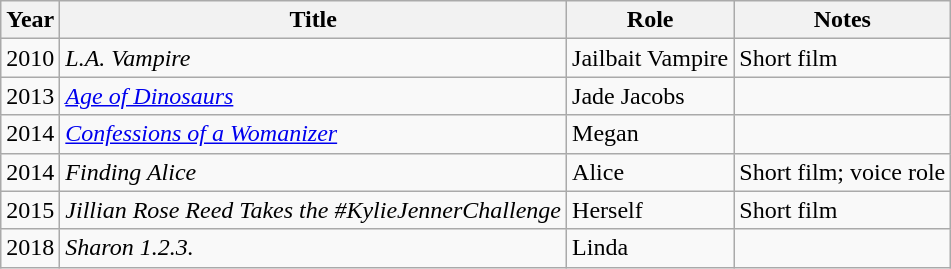<table class="wikitable sortable">
<tr>
<th>Year</th>
<th>Title</th>
<th>Role</th>
<th class="unsortable">Notes</th>
</tr>
<tr>
<td>2010</td>
<td><em>L.A. Vampire</em></td>
<td>Jailbait Vampire</td>
<td>Short film</td>
</tr>
<tr>
<td>2013</td>
<td><em><a href='#'>Age of Dinosaurs</a></em></td>
<td>Jade Jacobs</td>
<td></td>
</tr>
<tr>
<td>2014</td>
<td><em><a href='#'>Confessions of a Womanizer</a></em></td>
<td>Megan</td>
<td></td>
</tr>
<tr>
<td>2014</td>
<td><em>Finding Alice</em></td>
<td>Alice</td>
<td>Short film; voice role</td>
</tr>
<tr>
<td>2015</td>
<td><em>Jillian Rose Reed Takes the #KylieJennerChallenge</em></td>
<td>Herself</td>
<td>Short film</td>
</tr>
<tr>
<td>2018</td>
<td><em>Sharon 1.2.3.</em></td>
<td>Linda</td>
<td></td>
</tr>
</table>
